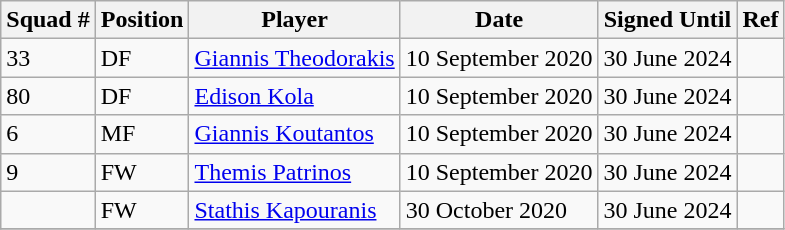<table class="wikitable sortable">
<tr>
<th>Squad #</th>
<th>Position</th>
<th>Player</th>
<th>Date</th>
<th>Signed Until</th>
<th>Ref</th>
</tr>
<tr>
<td>33</td>
<td>DF</td>
<td> <a href='#'>Giannis Theodorakis</a></td>
<td>10 September 2020</td>
<td>30 June 2024</td>
<td></td>
</tr>
<tr>
<td>80</td>
<td>DF</td>
<td>  <a href='#'>Edison Kola</a></td>
<td>10 September 2020</td>
<td>30 June 2024</td>
<td></td>
</tr>
<tr>
<td>6</td>
<td>MF</td>
<td> <a href='#'>Giannis Koutantos</a></td>
<td>10 September 2020</td>
<td>30 June 2024</td>
<td></td>
</tr>
<tr>
<td>9</td>
<td>FW</td>
<td> <a href='#'>Themis Patrinos</a></td>
<td>10 September 2020</td>
<td>30 June 2024</td>
<td></td>
</tr>
<tr>
<td></td>
<td>FW</td>
<td> <a href='#'>Stathis Kapouranis</a></td>
<td>30 October 2020</td>
<td>30 June 2024</td>
<td></td>
</tr>
<tr>
</tr>
</table>
